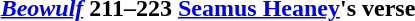<table style="margin:1em auto;">
<tr>
<th><em><a href='#'>Beowulf</a></em> 211–223</th>
<th><a href='#'>Seamus Heaney</a>'s verse</th>
</tr>
<tr>
<td></td>
<td></td>
</tr>
</table>
